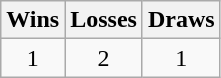<table class="wikitable">
<tr>
<th>Wins</th>
<th>Losses</th>
<th>Draws</th>
</tr>
<tr>
<td align="center">1</td>
<td align="center">2</td>
<td align="center">1</td>
</tr>
</table>
